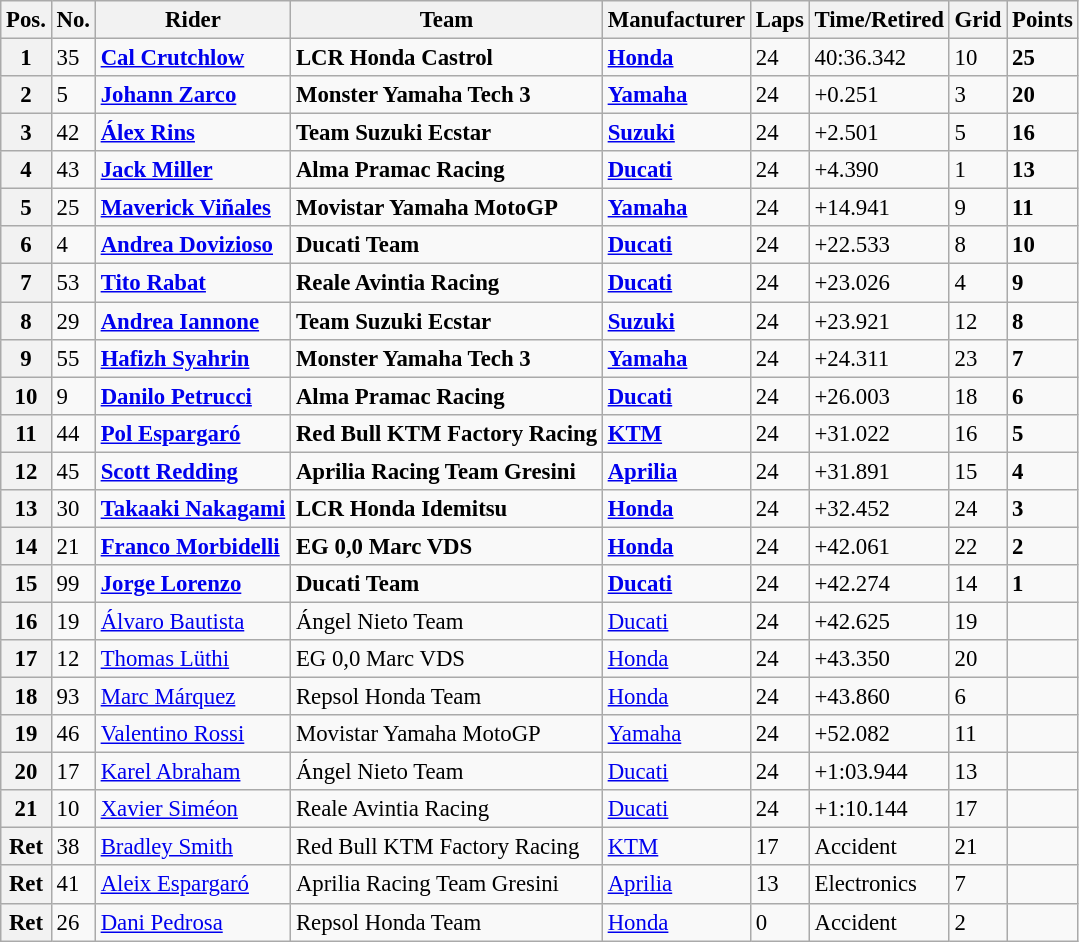<table class="wikitable" style="font-size: 95%;">
<tr>
<th>Pos.</th>
<th>No.</th>
<th>Rider</th>
<th>Team</th>
<th>Manufacturer</th>
<th>Laps</th>
<th>Time/Retired</th>
<th>Grid</th>
<th>Points</th>
</tr>
<tr>
<th>1</th>
<td>35</td>
<td> <strong><a href='#'>Cal Crutchlow</a></strong></td>
<td><strong>LCR Honda Castrol</strong></td>
<td><strong><a href='#'>Honda</a></strong></td>
<td>24</td>
<td>40:36.342</td>
<td>10</td>
<td><strong>25</strong></td>
</tr>
<tr>
<th>2</th>
<td>5</td>
<td> <strong><a href='#'>Johann Zarco</a></strong></td>
<td><strong>Monster Yamaha Tech 3</strong></td>
<td><strong><a href='#'>Yamaha</a></strong></td>
<td>24</td>
<td>+0.251</td>
<td>3</td>
<td><strong>20</strong></td>
</tr>
<tr>
<th>3</th>
<td>42</td>
<td> <strong><a href='#'>Álex Rins</a></strong></td>
<td><strong>Team Suzuki Ecstar</strong></td>
<td><strong><a href='#'>Suzuki</a></strong></td>
<td>24</td>
<td>+2.501</td>
<td>5</td>
<td><strong>16</strong></td>
</tr>
<tr>
<th>4</th>
<td>43</td>
<td> <strong><a href='#'>Jack Miller</a></strong></td>
<td><strong>Alma Pramac Racing</strong></td>
<td><strong><a href='#'>Ducati</a></strong></td>
<td>24</td>
<td>+4.390</td>
<td>1</td>
<td><strong>13</strong></td>
</tr>
<tr>
<th>5</th>
<td>25</td>
<td> <strong><a href='#'>Maverick Viñales</a></strong></td>
<td><strong>Movistar Yamaha MotoGP</strong></td>
<td><strong><a href='#'>Yamaha</a></strong></td>
<td>24</td>
<td>+14.941</td>
<td>9</td>
<td><strong>11</strong></td>
</tr>
<tr>
<th>6</th>
<td>4</td>
<td> <strong><a href='#'>Andrea Dovizioso</a></strong></td>
<td><strong>Ducati Team</strong></td>
<td><strong><a href='#'>Ducati</a></strong></td>
<td>24</td>
<td>+22.533</td>
<td>8</td>
<td><strong>10</strong></td>
</tr>
<tr>
<th>7</th>
<td>53</td>
<td> <strong><a href='#'>Tito Rabat</a></strong></td>
<td><strong>Reale Avintia Racing</strong></td>
<td><strong><a href='#'>Ducati</a></strong></td>
<td>24</td>
<td>+23.026</td>
<td>4</td>
<td><strong>9</strong></td>
</tr>
<tr>
<th>8</th>
<td>29</td>
<td> <strong><a href='#'>Andrea Iannone</a></strong></td>
<td><strong>Team Suzuki Ecstar</strong></td>
<td><strong><a href='#'>Suzuki</a></strong></td>
<td>24</td>
<td>+23.921</td>
<td>12</td>
<td><strong>8</strong></td>
</tr>
<tr>
<th>9</th>
<td>55</td>
<td> <strong><a href='#'>Hafizh Syahrin</a></strong></td>
<td><strong>Monster Yamaha Tech 3</strong></td>
<td><strong><a href='#'>Yamaha</a></strong></td>
<td>24</td>
<td>+24.311</td>
<td>23</td>
<td><strong>7</strong></td>
</tr>
<tr>
<th>10</th>
<td>9</td>
<td> <strong><a href='#'>Danilo Petrucci</a></strong></td>
<td><strong>Alma Pramac Racing</strong></td>
<td><strong><a href='#'>Ducati</a></strong></td>
<td>24</td>
<td>+26.003</td>
<td>18</td>
<td><strong>6</strong></td>
</tr>
<tr>
<th>11</th>
<td>44</td>
<td> <strong><a href='#'>Pol Espargaró</a></strong></td>
<td><strong>Red Bull KTM Factory Racing</strong></td>
<td><strong><a href='#'>KTM</a></strong></td>
<td>24</td>
<td>+31.022</td>
<td>16</td>
<td><strong>5</strong></td>
</tr>
<tr>
<th>12</th>
<td>45</td>
<td> <strong><a href='#'>Scott Redding</a></strong></td>
<td><strong>Aprilia Racing Team Gresini</strong></td>
<td><strong><a href='#'>Aprilia</a></strong></td>
<td>24</td>
<td>+31.891</td>
<td>15</td>
<td><strong>4</strong></td>
</tr>
<tr>
<th>13</th>
<td>30</td>
<td> <strong><a href='#'>Takaaki Nakagami</a></strong></td>
<td><strong>LCR Honda Idemitsu</strong></td>
<td><strong><a href='#'>Honda</a></strong></td>
<td>24</td>
<td>+32.452</td>
<td>24</td>
<td><strong>3</strong></td>
</tr>
<tr>
<th>14</th>
<td>21</td>
<td> <strong><a href='#'>Franco Morbidelli</a></strong></td>
<td><strong>EG 0,0 Marc VDS</strong></td>
<td><strong><a href='#'>Honda</a></strong></td>
<td>24</td>
<td>+42.061</td>
<td>22</td>
<td><strong>2</strong></td>
</tr>
<tr>
<th>15</th>
<td>99</td>
<td> <strong><a href='#'>Jorge Lorenzo</a></strong></td>
<td><strong>Ducati Team</strong></td>
<td><strong><a href='#'>Ducati</a></strong></td>
<td>24</td>
<td>+42.274</td>
<td>14</td>
<td><strong>1</strong></td>
</tr>
<tr>
<th>16</th>
<td>19</td>
<td> <a href='#'>Álvaro Bautista</a></td>
<td>Ángel Nieto Team</td>
<td><a href='#'>Ducati</a></td>
<td>24</td>
<td>+42.625</td>
<td>19</td>
<td></td>
</tr>
<tr>
<th>17</th>
<td>12</td>
<td> <a href='#'>Thomas Lüthi</a></td>
<td>EG 0,0 Marc VDS</td>
<td><a href='#'>Honda</a></td>
<td>24</td>
<td>+43.350</td>
<td>20</td>
<td></td>
</tr>
<tr>
<th>18</th>
<td>93</td>
<td> <a href='#'>Marc Márquez</a></td>
<td>Repsol Honda Team</td>
<td><a href='#'>Honda</a></td>
<td>24</td>
<td>+43.860</td>
<td>6</td>
<td></td>
</tr>
<tr>
<th>19</th>
<td>46</td>
<td> <a href='#'>Valentino Rossi</a></td>
<td>Movistar Yamaha MotoGP</td>
<td><a href='#'>Yamaha</a></td>
<td>24</td>
<td>+52.082</td>
<td>11</td>
<td></td>
</tr>
<tr>
<th>20</th>
<td>17</td>
<td> <a href='#'>Karel Abraham</a></td>
<td>Ángel Nieto Team</td>
<td><a href='#'>Ducati</a></td>
<td>24</td>
<td>+1:03.944</td>
<td>13</td>
<td></td>
</tr>
<tr>
<th>21</th>
<td>10</td>
<td> <a href='#'>Xavier Siméon</a></td>
<td>Reale Avintia Racing</td>
<td><a href='#'>Ducati</a></td>
<td>24</td>
<td>+1:10.144</td>
<td>17</td>
<td></td>
</tr>
<tr>
<th>Ret</th>
<td>38</td>
<td> <a href='#'>Bradley Smith</a></td>
<td>Red Bull KTM Factory Racing</td>
<td><a href='#'>KTM</a></td>
<td>17</td>
<td>Accident</td>
<td>21</td>
<td></td>
</tr>
<tr>
<th>Ret</th>
<td>41</td>
<td> <a href='#'>Aleix Espargaró</a></td>
<td>Aprilia Racing Team Gresini</td>
<td><a href='#'>Aprilia</a></td>
<td>13</td>
<td>Electronics</td>
<td>7</td>
<td></td>
</tr>
<tr>
<th>Ret</th>
<td>26</td>
<td> <a href='#'>Dani Pedrosa</a></td>
<td>Repsol Honda Team</td>
<td><a href='#'>Honda</a></td>
<td>0</td>
<td>Accident</td>
<td>2</td>
<td></td>
</tr>
</table>
